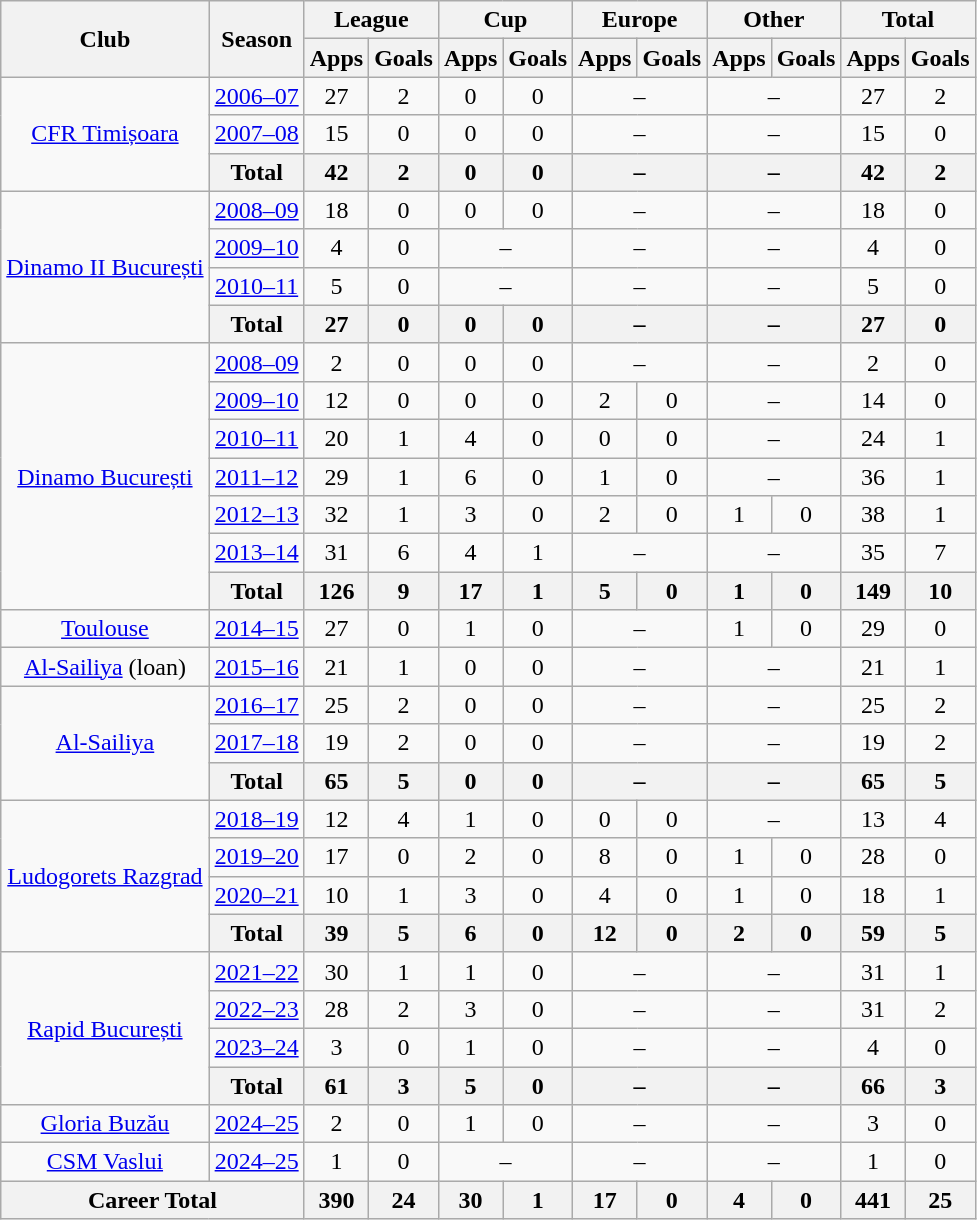<table class="wikitable" style="text-align: center;">
<tr>
<th rowspan="2">Club</th>
<th rowspan="2">Season</th>
<th colspan="2">League</th>
<th colspan="2">Cup</th>
<th colspan="2">Europe</th>
<th colspan="2">Other</th>
<th colspan="2">Total</th>
</tr>
<tr>
<th>Apps</th>
<th>Goals</th>
<th>Apps</th>
<th>Goals</th>
<th>Apps</th>
<th>Goals</th>
<th>Apps</th>
<th>Goals</th>
<th>Apps</th>
<th>Goals</th>
</tr>
<tr>
<td rowspan="3"><a href='#'>CFR Timișoara</a></td>
<td><a href='#'>2006–07</a></td>
<td>27</td>
<td>2</td>
<td>0</td>
<td>0</td>
<td colspan="2">–</td>
<td colspan="2">–</td>
<td>27</td>
<td>2</td>
</tr>
<tr>
<td><a href='#'>2007–08</a></td>
<td>15</td>
<td>0</td>
<td>0</td>
<td>0</td>
<td colspan="2">–</td>
<td colspan="2">–</td>
<td>15</td>
<td>0</td>
</tr>
<tr>
<th>Total</th>
<th>42</th>
<th>2</th>
<th>0</th>
<th>0</th>
<th colspan="2">–</th>
<th colspan="2">–</th>
<th>42</th>
<th>2</th>
</tr>
<tr>
<td rowspan="4"><a href='#'>Dinamo II București</a></td>
<td><a href='#'>2008–09</a></td>
<td>18</td>
<td>0</td>
<td>0</td>
<td>0</td>
<td colspan="2">–</td>
<td colspan="2">–</td>
<td>18</td>
<td>0</td>
</tr>
<tr>
<td><a href='#'>2009–10</a></td>
<td>4</td>
<td>0</td>
<td colspan="2">–</td>
<td colspan="2">–</td>
<td colspan="2">–</td>
<td>4</td>
<td>0</td>
</tr>
<tr>
<td><a href='#'>2010–11</a></td>
<td>5</td>
<td>0</td>
<td colspan="2">–</td>
<td colspan="2">–</td>
<td colspan="2">–</td>
<td>5</td>
<td>0</td>
</tr>
<tr>
<th>Total</th>
<th>27</th>
<th>0</th>
<th>0</th>
<th>0</th>
<th colspan="2">–</th>
<th colspan="2">–</th>
<th>27</th>
<th>0</th>
</tr>
<tr>
<td rowspan="7"><a href='#'>Dinamo București</a></td>
<td><a href='#'>2008–09</a></td>
<td>2</td>
<td>0</td>
<td>0</td>
<td>0</td>
<td colspan="2">–</td>
<td colspan="2">–</td>
<td>2</td>
<td>0</td>
</tr>
<tr>
<td><a href='#'>2009–10</a></td>
<td>12</td>
<td>0</td>
<td>0</td>
<td>0</td>
<td>2</td>
<td>0</td>
<td colspan="2">–</td>
<td>14</td>
<td>0</td>
</tr>
<tr>
<td><a href='#'>2010–11</a></td>
<td>20</td>
<td>1</td>
<td>4</td>
<td>0</td>
<td>0</td>
<td>0</td>
<td colspan="2">–</td>
<td>24</td>
<td>1</td>
</tr>
<tr>
<td><a href='#'>2011–12</a></td>
<td>29</td>
<td>1</td>
<td>6</td>
<td>0</td>
<td>1</td>
<td>0</td>
<td colspan="2">–</td>
<td>36</td>
<td>1</td>
</tr>
<tr>
<td><a href='#'>2012–13</a></td>
<td>32</td>
<td>1</td>
<td>3</td>
<td>0</td>
<td>2</td>
<td>0</td>
<td>1</td>
<td>0</td>
<td>38</td>
<td>1</td>
</tr>
<tr>
<td><a href='#'>2013–14</a></td>
<td>31</td>
<td>6</td>
<td>4</td>
<td>1</td>
<td colspan="2">–</td>
<td colspan="2">–</td>
<td>35</td>
<td>7</td>
</tr>
<tr>
<th>Total</th>
<th>126</th>
<th>9</th>
<th>17</th>
<th>1</th>
<th>5</th>
<th>0</th>
<th>1</th>
<th>0</th>
<th>149</th>
<th>10</th>
</tr>
<tr>
<td><a href='#'>Toulouse</a></td>
<td><a href='#'>2014–15</a></td>
<td>27</td>
<td>0</td>
<td>1</td>
<td>0</td>
<td colspan="2">–</td>
<td>1</td>
<td>0</td>
<td>29</td>
<td>0</td>
</tr>
<tr>
<td><a href='#'>Al-Sailiya</a> (loan)</td>
<td><a href='#'>2015–16</a></td>
<td>21</td>
<td>1</td>
<td>0</td>
<td>0</td>
<td colspan="2">–</td>
<td colspan="2">–</td>
<td>21</td>
<td>1</td>
</tr>
<tr>
<td rowspan="3"><a href='#'>Al-Sailiya</a></td>
<td><a href='#'>2016–17</a></td>
<td>25</td>
<td>2</td>
<td>0</td>
<td>0</td>
<td colspan="2">–</td>
<td colspan="2">–</td>
<td>25</td>
<td>2</td>
</tr>
<tr>
<td><a href='#'>2017–18</a></td>
<td>19</td>
<td>2</td>
<td>0</td>
<td>0</td>
<td colspan="2">–</td>
<td colspan="2">–</td>
<td>19</td>
<td>2</td>
</tr>
<tr>
<th>Total</th>
<th>65</th>
<th>5</th>
<th>0</th>
<th>0</th>
<th colspan="2">–</th>
<th colspan="2">–</th>
<th>65</th>
<th>5</th>
</tr>
<tr>
<td rowspan="4"><a href='#'>Ludogorets Razgrad</a></td>
<td><a href='#'>2018–19</a></td>
<td>12</td>
<td>4</td>
<td>1</td>
<td>0</td>
<td>0</td>
<td>0</td>
<td colspan="2">–</td>
<td>13</td>
<td>4</td>
</tr>
<tr>
<td><a href='#'>2019–20</a></td>
<td>17</td>
<td>0</td>
<td>2</td>
<td>0</td>
<td>8</td>
<td>0</td>
<td>1</td>
<td>0</td>
<td>28</td>
<td>0</td>
</tr>
<tr>
<td><a href='#'>2020–21</a></td>
<td>10</td>
<td>1</td>
<td>3</td>
<td>0</td>
<td>4</td>
<td>0</td>
<td>1</td>
<td>0</td>
<td>18</td>
<td>1</td>
</tr>
<tr>
<th>Total</th>
<th>39</th>
<th>5</th>
<th>6</th>
<th>0</th>
<th>12</th>
<th>0</th>
<th>2</th>
<th>0</th>
<th>59</th>
<th>5</th>
</tr>
<tr>
<td rowspan="4"><a href='#'>Rapid București</a></td>
<td><a href='#'>2021–22</a></td>
<td>30</td>
<td>1</td>
<td>1</td>
<td>0</td>
<td colspan="2">–</td>
<td colspan="2">–</td>
<td>31</td>
<td>1</td>
</tr>
<tr>
<td><a href='#'>2022–23</a></td>
<td>28</td>
<td>2</td>
<td>3</td>
<td>0</td>
<td colspan="2">–</td>
<td colspan="2">–</td>
<td>31</td>
<td>2</td>
</tr>
<tr>
<td><a href='#'>2023–24</a></td>
<td>3</td>
<td>0</td>
<td>1</td>
<td>0</td>
<td colspan="2">–</td>
<td colspan="2">–</td>
<td>4</td>
<td>0</td>
</tr>
<tr>
<th>Total</th>
<th>61</th>
<th>3</th>
<th>5</th>
<th>0</th>
<th colspan="2">–</th>
<th colspan="2">–</th>
<th>66</th>
<th>3</th>
</tr>
<tr>
<td rowspan="1"><a href='#'>Gloria Buzău</a></td>
<td><a href='#'>2024–25</a></td>
<td>2</td>
<td>0</td>
<td>1</td>
<td>0</td>
<td colspan="2">–</td>
<td colspan="2">–</td>
<td>3</td>
<td>0</td>
</tr>
<tr>
<td rowspan="1"><a href='#'>CSM Vaslui</a></td>
<td><a href='#'>2024–25</a></td>
<td>1</td>
<td>0</td>
<td colspan="2">–</td>
<td colspan="2">–</td>
<td colspan="2">–</td>
<td>1</td>
<td>0</td>
</tr>
<tr>
<th colspan="2">Career Total</th>
<th>390</th>
<th>24</th>
<th>30</th>
<th>1</th>
<th>17</th>
<th>0</th>
<th>4</th>
<th>0</th>
<th>441</th>
<th>25</th>
</tr>
</table>
